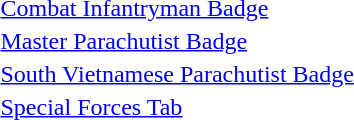<table>
<tr>
<td> <a href='#'>Combat Infantryman Badge</a></td>
</tr>
<tr>
<td> <a href='#'>Master Parachutist Badge</a></td>
</tr>
<tr>
<td> <a href='#'> South Vietnamese Parachutist Badge</a></td>
</tr>
<tr>
<td> <a href='#'>Special Forces Tab</a></td>
</tr>
</table>
